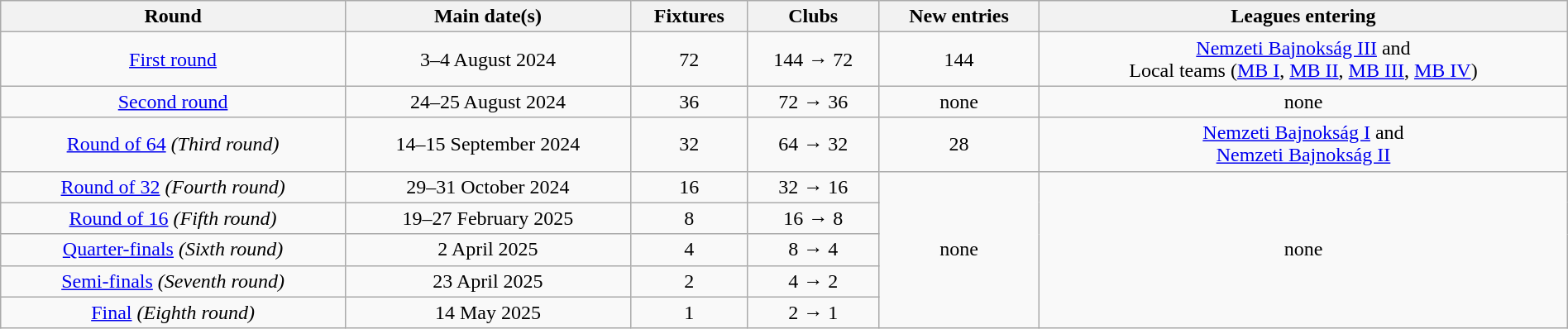<table class="wikitable" style="text-align:center" width="100%">
<tr>
<th>Round</th>
<th>Main date(s)</th>
<th>Fixtures</th>
<th>Clubs</th>
<th>New entries</th>
<th>Leagues entering</th>
</tr>
<tr>
<td><a href='#'>First round</a></td>
<td>3–4 August 2024</td>
<td>72</td>
<td>144 → 72</td>
<td>144</td>
<td><a href='#'>Nemzeti Bajnokság III</a> and<br>Local teams (<a href='#'>MB I</a>, <a href='#'>MB II</a>, <a href='#'>MB III</a>, <a href='#'>MB IV</a>)</td>
</tr>
<tr>
<td><a href='#'>Second round</a></td>
<td>24–25 August 2024</td>
<td>36</td>
<td>72 → 36</td>
<td>none</td>
<td>none</td>
</tr>
<tr>
<td><a href='#'>Round of 64</a> <em>(Third round)</em></td>
<td>14–15 September 2024</td>
<td>32</td>
<td>64 → 32</td>
<td>28</td>
<td><a href='#'>Nemzeti Bajnokság I</a> and<br><a href='#'>Nemzeti Bajnokság II</a></td>
</tr>
<tr>
<td><a href='#'>Round of 32</a> <em>(Fourth round)</em></td>
<td>29–31 October 2024</td>
<td>16</td>
<td>32 → 16</td>
<td rowspan=5>none</td>
<td rowspan=5>none</td>
</tr>
<tr>
<td><a href='#'>Round of 16</a> <em>(Fifth round)</em></td>
<td>19–27 February 2025</td>
<td>8</td>
<td>16 → 8</td>
</tr>
<tr>
<td><a href='#'>Quarter-finals</a> <em>(Sixth round)</em></td>
<td>2 April 2025</td>
<td>4</td>
<td>8 → 4</td>
</tr>
<tr>
<td><a href='#'>Semi-finals</a> <em>(Seventh round)</em></td>
<td>23 April 2025</td>
<td>2</td>
<td>4 → 2</td>
</tr>
<tr>
<td><a href='#'>Final</a> <em>(Eighth round)</em></td>
<td>14 May 2025</td>
<td>1</td>
<td>2 → 1</td>
</tr>
</table>
